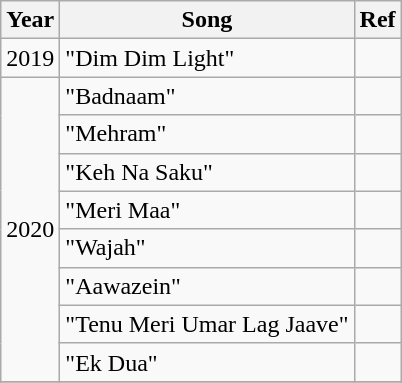<table class="wikitable sortable">
<tr>
<th>Year</th>
<th>Song</th>
<th>Ref</th>
</tr>
<tr>
<td>2019</td>
<td>"Dim Dim Light"</td>
<td></td>
</tr>
<tr>
<td rowspan="8">2020</td>
<td>"Badnaam"</td>
<td></td>
</tr>
<tr>
<td>"Mehram"</td>
<td></td>
</tr>
<tr>
<td>"Keh Na Saku"</td>
<td></td>
</tr>
<tr>
<td>"Meri Maa"</td>
<td></td>
</tr>
<tr>
<td>"Wajah"</td>
<td></td>
</tr>
<tr>
<td>"Aawazein"</td>
<td></td>
</tr>
<tr>
<td>"Tenu Meri Umar Lag Jaave"</td>
<td></td>
</tr>
<tr>
<td>"Ek Dua"</td>
<td></td>
</tr>
<tr>
</tr>
</table>
